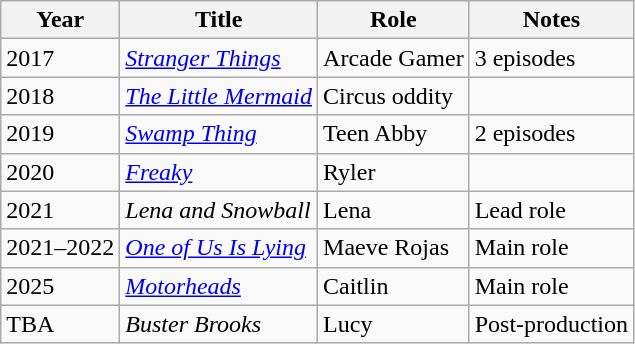<table class="wikitable sortable">
<tr>
<th>Year</th>
<th>Title</th>
<th>Role</th>
<th class="unsortable">Notes</th>
</tr>
<tr>
<td>2017</td>
<td><em><a href='#'>Stranger Things</a></em></td>
<td>Arcade Gamer</td>
<td>3 episodes</td>
</tr>
<tr>
<td>2018</td>
<td data-sort-value="Little Mermaid, The"><em><a href='#'>The Little Mermaid</a></em></td>
<td>Circus oddity</td>
<td></td>
</tr>
<tr>
<td>2019</td>
<td><em><a href='#'>Swamp Thing</a></em></td>
<td>Teen Abby</td>
<td>2 episodes</td>
</tr>
<tr>
<td>2020</td>
<td><em><a href='#'>Freaky</a></em></td>
<td>Ryler</td>
<td></td>
</tr>
<tr>
<td>2021</td>
<td><em>Lena and Snowball</em></td>
<td>Lena</td>
<td>Lead role</td>
</tr>
<tr>
<td>2021–2022</td>
<td><em><a href='#'>One of Us Is Lying</a></em></td>
<td>Maeve Rojas</td>
<td>Main role</td>
</tr>
<tr>
<td>2025</td>
<td><em><a href='#'>Motorheads</a></em></td>
<td>Caitlin</td>
<td>Main role</td>
</tr>
<tr>
<td>TBA</td>
<td><em>Buster Brooks</em></td>
<td>Lucy</td>
<td>Post-production</td>
</tr>
</table>
